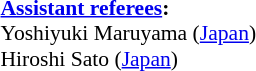<table style="width:100%; font-size:90%;">
<tr>
<td><br><strong><a href='#'>Assistant referees</a>:</strong>
<br>Yoshiyuki Maruyama (<a href='#'>Japan</a>)
<br>Hiroshi Sato (<a href='#'>Japan</a>)</td>
</tr>
</table>
